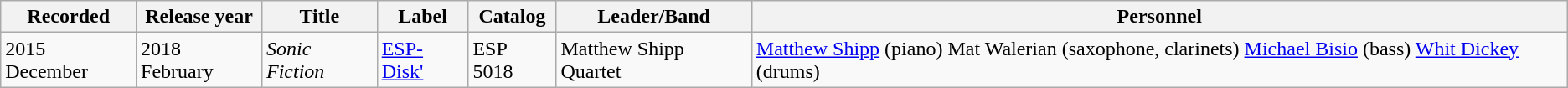<table class="wikitable sortable">
<tr>
<th>Recorded</th>
<th>Release year</th>
<th>Title</th>
<th>Label</th>
<th>Catalog</th>
<th>Leader/Band</th>
<th>Personnel</th>
</tr>
<tr>
<td>2015 December</td>
<td>2018 February</td>
<td><em>Sonic Fiction</em></td>
<td><a href='#'>ESP-Disk'</a></td>
<td>ESP 5018</td>
<td>Matthew Shipp Quartet</td>
<td><a href='#'>Matthew Shipp</a> (piano) Mat Walerian (saxophone, clarinets) <a href='#'>Michael Bisio</a> (bass) <a href='#'>Whit Dickey</a> (drums)</td>
</tr>
</table>
